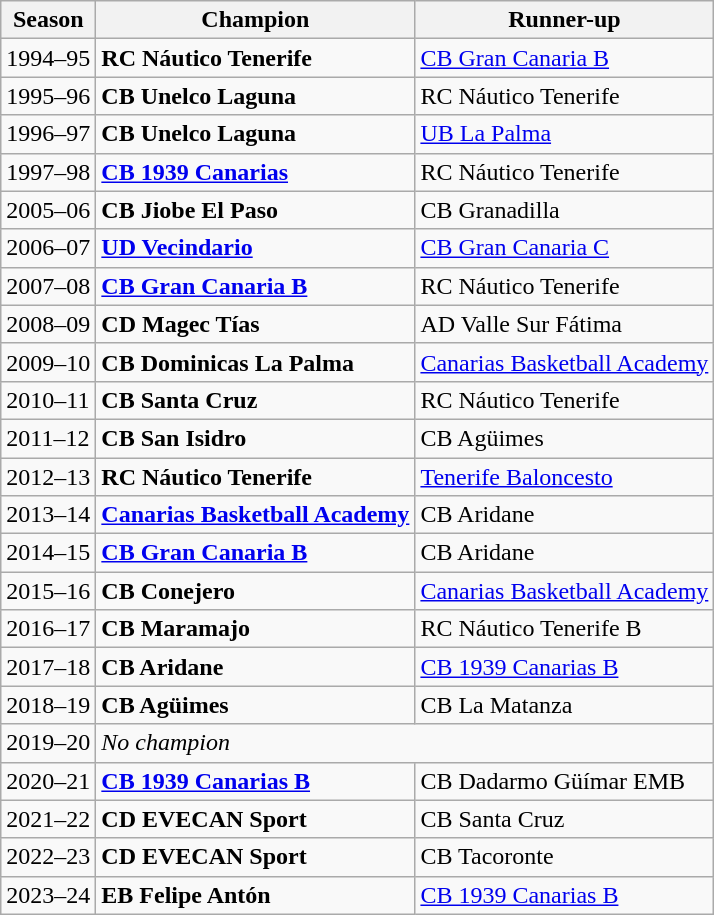<table class="wikitable">
<tr>
<th>Season</th>
<th>Champion</th>
<th>Runner-up</th>
</tr>
<tr>
<td>1994–95</td>
<td><strong>RC Náutico Tenerife</strong></td>
<td><a href='#'>CB Gran Canaria B</a></td>
</tr>
<tr>
<td>1995–96</td>
<td><strong>CB Unelco Laguna</strong></td>
<td>RC Náutico Tenerife</td>
</tr>
<tr>
<td>1996–97</td>
<td><strong>CB Unelco Laguna</strong></td>
<td><a href='#'>UB La Palma</a></td>
</tr>
<tr>
<td>1997–98</td>
<td><strong><a href='#'>CB 1939 Canarias</a></strong></td>
<td>RC Náutico Tenerife</td>
</tr>
<tr>
<td>2005–06</td>
<td><strong>CB Jiobe El Paso</strong></td>
<td>CB Granadilla</td>
</tr>
<tr>
<td>2006–07</td>
<td><strong><a href='#'>UD Vecindario</a></strong></td>
<td><a href='#'>CB Gran Canaria C</a></td>
</tr>
<tr>
<td>2007–08</td>
<td><strong><a href='#'>CB Gran Canaria B</a></strong></td>
<td>RC Náutico Tenerife</td>
</tr>
<tr>
<td>2008–09</td>
<td><strong>CD Magec Tías</strong></td>
<td>AD Valle Sur Fátima</td>
</tr>
<tr>
<td>2009–10</td>
<td><strong>CB Dominicas La Palma</strong></td>
<td><a href='#'>Canarias Basketball Academy</a></td>
</tr>
<tr>
<td>2010–11</td>
<td><strong>CB Santa Cruz</strong></td>
<td>RC Náutico Tenerife</td>
</tr>
<tr>
<td>2011–12</td>
<td><strong>CB San Isidro</strong></td>
<td>CB Agüimes</td>
</tr>
<tr>
<td>2012–13</td>
<td><strong>RC Náutico Tenerife</strong></td>
<td><a href='#'>Tenerife Baloncesto</a></td>
</tr>
<tr>
<td>2013–14</td>
<td><strong><a href='#'>Canarias Basketball Academy</a></strong></td>
<td>CB Aridane</td>
</tr>
<tr>
<td>2014–15</td>
<td><strong><a href='#'>CB Gran Canaria B</a></strong></td>
<td>CB Aridane</td>
</tr>
<tr>
<td>2015–16</td>
<td><strong>CB Conejero</strong></td>
<td><a href='#'>Canarias Basketball Academy</a></td>
</tr>
<tr>
<td>2016–17</td>
<td><strong>CB Maramajo</strong></td>
<td>RC Náutico Tenerife B</td>
</tr>
<tr>
<td>2017–18</td>
<td><strong>CB Aridane</strong></td>
<td><a href='#'>CB 1939 Canarias B</a></td>
</tr>
<tr>
<td>2018–19</td>
<td><strong>CB Agüimes</strong></td>
<td>CB La Matanza</td>
</tr>
<tr>
<td>2019–20</td>
<td colspan="2"><em>No champion</em></td>
</tr>
<tr>
<td>2020–21</td>
<td><a href='#'><strong>CB 1939 Canarias B</strong></a></td>
<td>CB Dadarmo Güímar EMB</td>
</tr>
<tr>
<td>2021–22</td>
<td><strong>CD EVECAN Sport</strong></td>
<td>CB Santa Cruz</td>
</tr>
<tr>
<td>2022–23</td>
<td><strong>CD EVECAN Sport</strong></td>
<td>CB Tacoronte</td>
</tr>
<tr>
<td>2023–24</td>
<td><strong>EB Felipe Antón</strong></td>
<td><a href='#'>CB 1939 Canarias B</a></td>
</tr>
</table>
